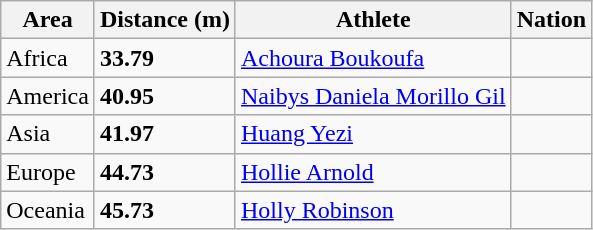<table class="wikitable">
<tr>
<th>Area</th>
<th>Distance (m)</th>
<th>Athlete</th>
<th>Nation</th>
</tr>
<tr>
<td>Africa</td>
<td><strong>33.79</strong></td>
<td><a href='#'>Achoura Boukoufa</a></td>
<td></td>
</tr>
<tr>
<td>America</td>
<td><strong>40.95</strong></td>
<td><a href='#'>Naibys Daniela Morillo Gil</a></td>
<td></td>
</tr>
<tr>
<td>Asia</td>
<td><strong>41.97</strong></td>
<td><a href='#'>Huang Yezi</a></td>
<td></td>
</tr>
<tr>
<td>Europe</td>
<td><strong>44.73</strong></td>
<td><a href='#'>Hollie Arnold</a></td>
<td></td>
</tr>
<tr>
<td>Oceania</td>
<td><strong>45.73</strong> </td>
<td><a href='#'>Holly Robinson</a></td>
<td></td>
</tr>
</table>
